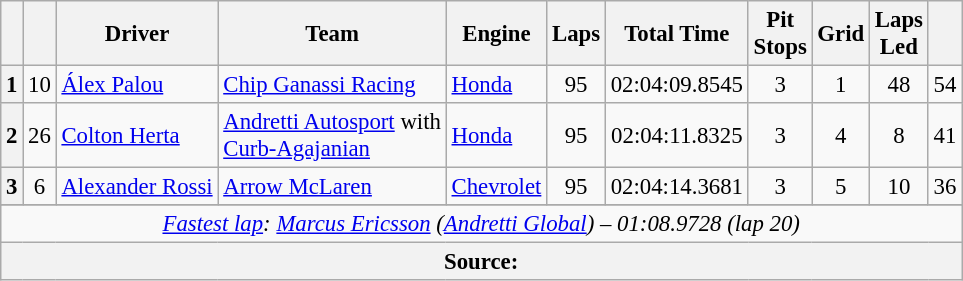<table class="wikitable sortable" style="font-size:95%;">
<tr>
<th scope="col"></th>
<th scope="col"></th>
<th scope="col">Driver</th>
<th scope="col">Team</th>
<th scope="col">Engine</th>
<th class="unsortable" scope="col">Laps</th>
<th class="unsortable" scope="col">Total Time</th>
<th scope="col">Pit<br>Stops</th>
<th scope="col">Grid</th>
<th scope="col">Laps<br>Led</th>
<th scope="col"></th>
</tr>
<tr>
<th>1</th>
<td align="center">10</td>
<td> <a href='#'>Álex Palou</a> <strong></strong></td>
<td><a href='#'>Chip Ganassi Racing</a></td>
<td><a href='#'>Honda</a></td>
<td align="center">95</td>
<td align="center">02:04:09.8545</td>
<td align="center">3</td>
<td align="center">1</td>
<td align="center">48</td>
<td align="center">54</td>
</tr>
<tr>
<th>2</th>
<td align="center">26</td>
<td> <a href='#'>Colton Herta</a> <strong></strong></td>
<td><a href='#'>Andretti Autosport</a> with<br><a href='#'>Curb-Agajanian</a></td>
<td><a href='#'>Honda</a></td>
<td align="center">95</td>
<td align="center">02:04:11.8325</td>
<td align="center">3</td>
<td align="center">4</td>
<td align="center">8</td>
<td align="center">41</td>
</tr>
<tr>
<th>3</th>
<td align="center">6</td>
<td> <a href='#'>Alexander Rossi</a></td>
<td><a href='#'>Arrow McLaren</a></td>
<td><a href='#'>Chevrolet</a></td>
<td align="center">95</td>
<td align="center">02:04:14.3681</td>
<td align="center">3</td>
<td align="center">5</td>
<td align="center">10</td>
<td align="center">36</td>
</tr>
<tr>
</tr>
<tr class="sortbottom">
<td colspan="11" style="text-align:center"><em><a href='#'>Fastest lap</a>:  <a href='#'>Marcus Ericsson</a> (<a href='#'>Andretti Global</a>) – 01:08.9728 (lap 20)</em></td>
</tr>
<tr class="sortbottom">
<th colspan="11">Source:</th>
</tr>
</table>
